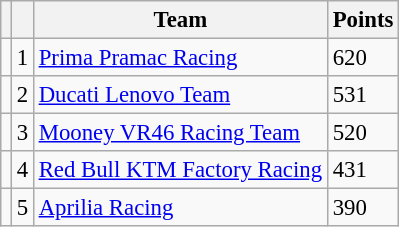<table class="wikitable" style="font-size: 95%;">
<tr>
<th></th>
<th></th>
<th>Team</th>
<th>Points</th>
</tr>
<tr>
<td></td>
<td align=center>1</td>
<td> <a href='#'>Prima Pramac Racing</a></td>
<td align=left>620</td>
</tr>
<tr>
<td></td>
<td align=center>2</td>
<td> <a href='#'>Ducati Lenovo Team</a></td>
<td align=left>531</td>
</tr>
<tr>
<td></td>
<td align=center>3</td>
<td> <a href='#'>Mooney VR46 Racing Team</a></td>
<td align=left>520</td>
</tr>
<tr>
<td></td>
<td align=center>4</td>
<td> <a href='#'>Red Bull KTM Factory Racing</a></td>
<td align=left>431</td>
</tr>
<tr>
<td></td>
<td align=center>5</td>
<td> <a href='#'>Aprilia Racing</a></td>
<td align=left>390</td>
</tr>
</table>
